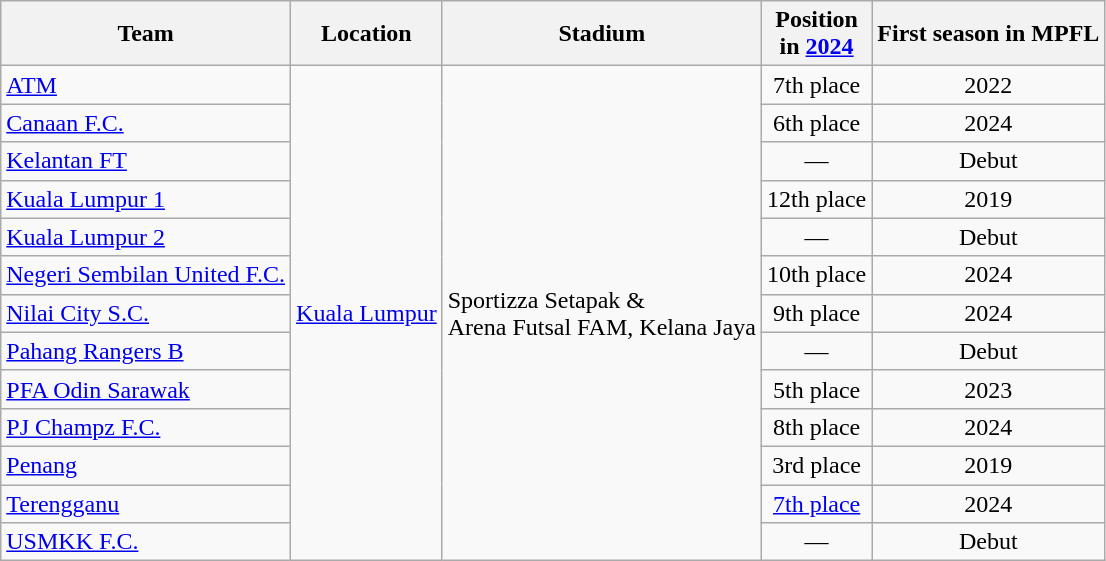<table class="wikitable sortable">
<tr>
<th>Team</th>
<th>Location</th>
<th>Stadium</th>
<th>Position<br>in <a href='#'>2024</a></th>
<th>First season in MPFL</th>
</tr>
<tr>
<td><a href='#'>ATM</a></td>
<td rowspan="13"><a href='#'>Kuala Lumpur</a></td>
<td rowspan="13">Sportizza Setapak & <br> Arena Futsal FAM, Kelana Jaya</td>
<td align='center'>7th place</td>
<td align='center'>2022</td>
</tr>
<tr>
<td><a href='#'>Canaan F.C.</a></td>
<td align='center'>6th place</td>
<td align='center'>2024</td>
</tr>
<tr>
<td><a href='#'>Kelantan FT</a></td>
<td align='center'>—</td>
<td align='center'>Debut</td>
</tr>
<tr>
<td><a href='#'>Kuala Lumpur 1</a></td>
<td align='center'>12th place</td>
<td align='center'>2019</td>
</tr>
<tr>
<td><a href='#'>Kuala Lumpur 2</a></td>
<td align='center'>—</td>
<td align='center'>Debut</td>
</tr>
<tr>
<td><a href='#'>Negeri Sembilan United F.C.</a></td>
<td align='center'>10th place</td>
<td align='center'>2024</td>
</tr>
<tr>
<td><a href='#'>Nilai City S.C.</a></td>
<td align='center'>9th place</td>
<td align='center'>2024</td>
</tr>
<tr>
<td><a href='#'>Pahang Rangers B</a></td>
<td align='center'>—</td>
<td align='center'>Debut</td>
</tr>
<tr>
<td><a href='#'>PFA Odin Sarawak</a></td>
<td align='center'>5th place</td>
<td align='center'>2023</td>
</tr>
<tr>
<td><a href='#'>PJ Champz F.C.</a></td>
<td align='center'>8th place</td>
<td align='center'>2024</td>
</tr>
<tr>
<td><a href='#'>Penang</a></td>
<td align='center'>3rd place</td>
<td align='center'>2019</td>
</tr>
<tr>
<td><a href='#'>Terengganu</a></td>
<td align='center'><a href='#'>7th place</a></td>
<td align='center'>2024</td>
</tr>
<tr>
<td><a href='#'>USMKK F.C.</a></td>
<td align='center'>—</td>
<td align='center'>Debut</td>
</tr>
</table>
